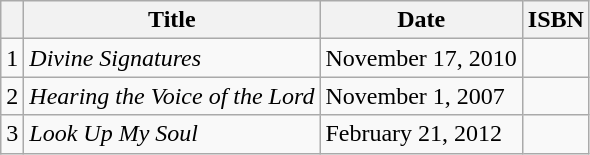<table class="wikitable">
<tr>
<th></th>
<th>Title</th>
<th>Date</th>
<th>ISBN</th>
</tr>
<tr>
<td>1</td>
<td><em>Divine Signatures</em></td>
<td>November 17, 2010</td>
<td></td>
</tr>
<tr>
<td>2</td>
<td><em>Hearing the Voice of the Lord</em></td>
<td>November 1, 2007</td>
<td></td>
</tr>
<tr>
<td>3</td>
<td><em>Look Up My Soul</em></td>
<td>February 21, 2012</td>
<td></td>
</tr>
</table>
